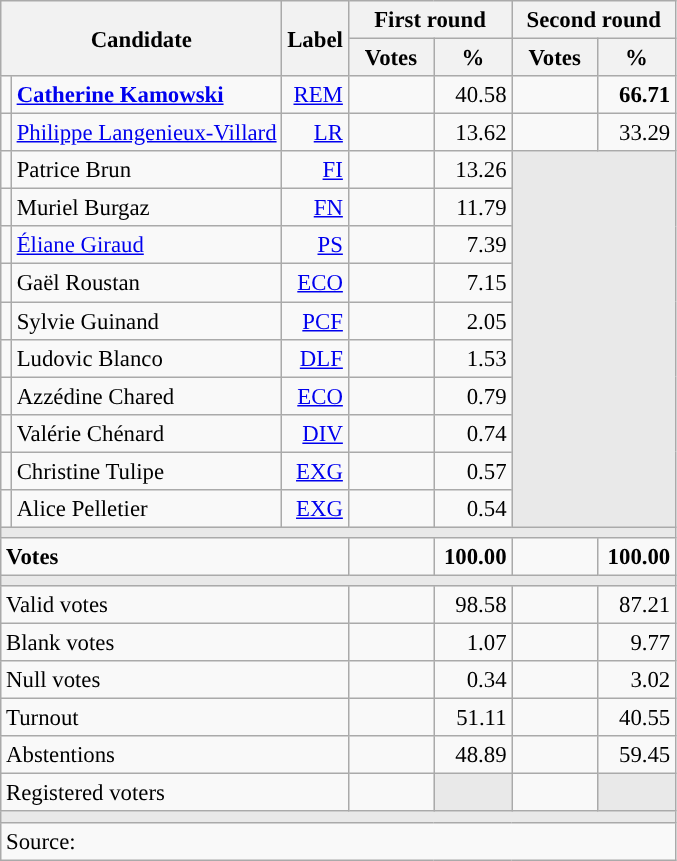<table class="wikitable" style="text-align:right;font-size:95%;">
<tr>
<th rowspan="2" colspan="2">Candidate</th>
<th rowspan="2">Label</th>
<th colspan="2">First round</th>
<th colspan="2">Second round</th>
</tr>
<tr>
<th style="width:50px;">Votes</th>
<th style="width:45px;">%</th>
<th style="width:50px;">Votes</th>
<th style="width:45px;">%</th>
</tr>
<tr>
<td style="color:inherit;background:"></td>
<td style="text-align:left;"><strong><a href='#'>Catherine Kamowski</a></strong></td>
<td><a href='#'>REM</a></td>
<td></td>
<td>40.58</td>
<td><strong></strong></td>
<td><strong>66.71</strong></td>
</tr>
<tr>
<td style="color:inherit;background:"></td>
<td style="text-align:left;"><a href='#'>Philippe Langenieux-Villard</a></td>
<td><a href='#'>LR</a></td>
<td></td>
<td>13.62</td>
<td></td>
<td>33.29</td>
</tr>
<tr>
<td style="color:inherit;background:"></td>
<td style="text-align:left;">Patrice Brun</td>
<td><a href='#'>FI</a></td>
<td></td>
<td>13.26</td>
<td colspan="2" rowspan="10" style="background:#E9E9E9;"></td>
</tr>
<tr>
<td style="color:inherit;background:"></td>
<td style="text-align:left;">Muriel Burgaz</td>
<td><a href='#'>FN</a></td>
<td></td>
<td>11.79</td>
</tr>
<tr>
<td style="color:inherit;background:"></td>
<td style="text-align:left;"><a href='#'>Éliane Giraud</a></td>
<td><a href='#'>PS</a></td>
<td></td>
<td>7.39</td>
</tr>
<tr>
<td style="color:inherit;background:"></td>
<td style="text-align:left;">Gaël Roustan</td>
<td><a href='#'>ECO</a></td>
<td></td>
<td>7.15</td>
</tr>
<tr>
<td style="color:inherit;background:"></td>
<td style="text-align:left;">Sylvie Guinand</td>
<td><a href='#'>PCF</a></td>
<td></td>
<td>2.05</td>
</tr>
<tr>
<td style="color:inherit;background:"></td>
<td style="text-align:left;">Ludovic Blanco</td>
<td><a href='#'>DLF</a></td>
<td></td>
<td>1.53</td>
</tr>
<tr>
<td style="color:inherit;background:"></td>
<td style="text-align:left;">Azzédine Chared</td>
<td><a href='#'>ECO</a></td>
<td></td>
<td>0.79</td>
</tr>
<tr>
<td style="color:inherit;background:"></td>
<td style="text-align:left;">Valérie Chénard</td>
<td><a href='#'>DIV</a></td>
<td></td>
<td>0.74</td>
</tr>
<tr>
<td style="color:inherit;background:"></td>
<td style="text-align:left;">Christine Tulipe</td>
<td><a href='#'>EXG</a></td>
<td></td>
<td>0.57</td>
</tr>
<tr>
<td style="color:inherit;background:"></td>
<td style="text-align:left;">Alice Pelletier</td>
<td><a href='#'>EXG</a></td>
<td></td>
<td>0.54</td>
</tr>
<tr>
<td colspan="7" style="background:#E9E9E9;"></td>
</tr>
<tr style="font-weight:bold;">
<td colspan="3" style="text-align:left;">Votes</td>
<td></td>
<td>100.00</td>
<td></td>
<td>100.00</td>
</tr>
<tr>
<td colspan="7" style="background:#E9E9E9;"></td>
</tr>
<tr>
<td colspan="3" style="text-align:left;">Valid votes</td>
<td></td>
<td>98.58</td>
<td></td>
<td>87.21</td>
</tr>
<tr>
<td colspan="3" style="text-align:left;">Blank votes</td>
<td></td>
<td>1.07</td>
<td></td>
<td>9.77</td>
</tr>
<tr>
<td colspan="3" style="text-align:left;">Null votes</td>
<td></td>
<td>0.34</td>
<td></td>
<td>3.02</td>
</tr>
<tr>
<td colspan="3" style="text-align:left;">Turnout</td>
<td></td>
<td>51.11</td>
<td></td>
<td>40.55</td>
</tr>
<tr>
<td colspan="3" style="text-align:left;">Abstentions</td>
<td></td>
<td>48.89</td>
<td></td>
<td>59.45</td>
</tr>
<tr>
<td colspan="3" style="text-align:left;">Registered voters</td>
<td></td>
<td style="color:inherit;background:#E9E9E9;"></td>
<td></td>
<td style="color:inherit;background:#E9E9E9;"></td>
</tr>
<tr>
<td colspan="7" style="background:#E9E9E9;"></td>
</tr>
<tr>
<td colspan="7" style="text-align:left;">Source: </td>
</tr>
</table>
